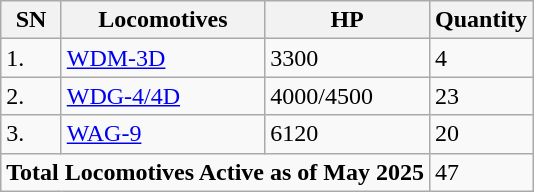<table class="wikitable">
<tr>
<th>SN</th>
<th>Locomotives</th>
<th>HP</th>
<th>Quantity</th>
</tr>
<tr>
<td>1.</td>
<td><a href='#'>WDM-3D</a></td>
<td>3300</td>
<td>4</td>
</tr>
<tr>
<td>2.</td>
<td><a href='#'>WDG-4/4D</a></td>
<td>4000/4500</td>
<td>23</td>
</tr>
<tr>
<td>3.</td>
<td><a href='#'>WAG-9</a></td>
<td>6120</td>
<td>20</td>
</tr>
<tr>
<td colspan="3"><strong>Total Locomotives Active as of May 2025</strong></td>
<td>47</td>
</tr>
</table>
